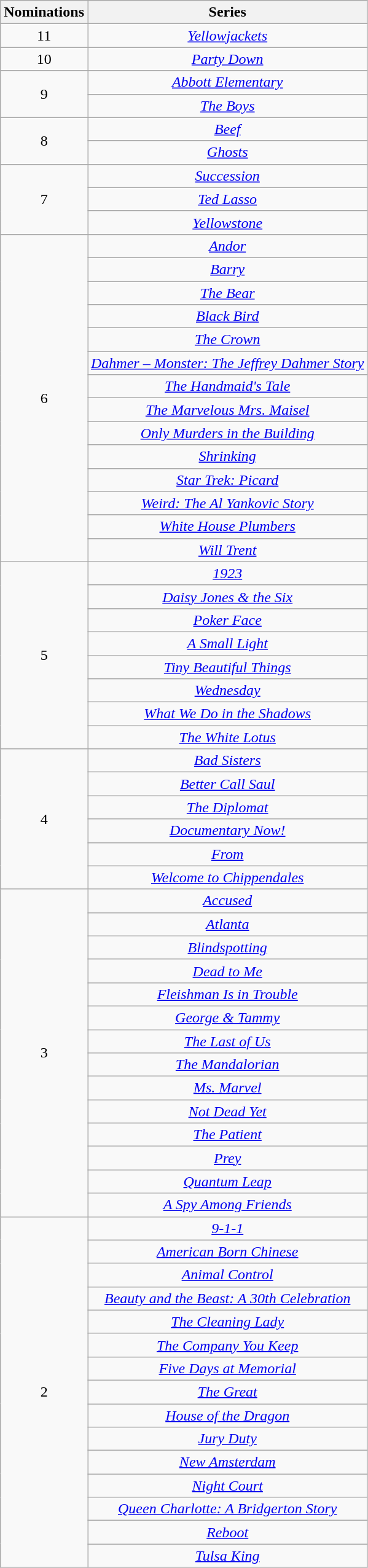<table class="wikitable" rowspan=2 border=2 style="text-align:center;">
<tr>
<th scope="col" style="width:55px;">Nominations</th>
<th scope="col" style="text-align:center;">Series</th>
</tr>
<tr>
<td style="text-align:center">11</td>
<td><em><a href='#'>Yellowjackets</a></em></td>
</tr>
<tr>
<td style="text-align:center">10</td>
<td><em><a href='#'>Party Down</a></em></td>
</tr>
<tr>
<td rowspan="2" style="text-align:center">9</td>
<td><em><a href='#'>Abbott Elementary</a></em></td>
</tr>
<tr>
<td><em><a href='#'>The Boys</a></em></td>
</tr>
<tr>
<td rowspan="2" style="text-align:center">8</td>
<td><em><a href='#'>Beef</a></em></td>
</tr>
<tr>
<td><em><a href='#'>Ghosts</a></em></td>
</tr>
<tr>
<td rowspan="3" style="text-align:center">7</td>
<td><em><a href='#'>Succession</a></em></td>
</tr>
<tr>
<td><em><a href='#'>Ted Lasso</a></em></td>
</tr>
<tr>
<td><em><a href='#'>Yellowstone</a></em></td>
</tr>
<tr>
<td rowspan="14" style="text-align:center">6</td>
<td><em><a href='#'>Andor</a></em></td>
</tr>
<tr>
<td><em><a href='#'>Barry</a></em></td>
</tr>
<tr>
<td><em><a href='#'>The Bear</a></em></td>
</tr>
<tr>
<td><em><a href='#'>Black Bird</a></em></td>
</tr>
<tr>
<td><em><a href='#'>The Crown</a></em></td>
</tr>
<tr>
<td><em><a href='#'>Dahmer – Monster: The Jeffrey Dahmer Story</a></em></td>
</tr>
<tr>
<td><em><a href='#'>The Handmaid's Tale</a></em></td>
</tr>
<tr>
<td><em><a href='#'>The Marvelous Mrs. Maisel</a></em></td>
</tr>
<tr>
<td><em><a href='#'>Only Murders in the Building</a></em></td>
</tr>
<tr>
<td><em><a href='#'>Shrinking</a></em></td>
</tr>
<tr>
<td><em><a href='#'>Star Trek: Picard</a></em></td>
</tr>
<tr>
<td><em><a href='#'>Weird: The Al Yankovic Story</a></em></td>
</tr>
<tr>
<td><em><a href='#'>White House Plumbers</a></em></td>
</tr>
<tr>
<td><em><a href='#'>Will Trent</a></em></td>
</tr>
<tr>
<td rowspan="8" style="text-align:center">5</td>
<td><em><a href='#'>1923</a></em></td>
</tr>
<tr>
<td><em><a href='#'>Daisy Jones & the Six</a></em></td>
</tr>
<tr>
<td><em><a href='#'>Poker Face</a></em></td>
</tr>
<tr>
<td><em><a href='#'>A Small Light</a></em></td>
</tr>
<tr>
<td><em><a href='#'>Tiny Beautiful Things</a></em></td>
</tr>
<tr>
<td><em><a href='#'>Wednesday</a></em></td>
</tr>
<tr>
<td><em><a href='#'>What We Do in the Shadows</a></em></td>
</tr>
<tr>
<td><em><a href='#'>The White Lotus</a></em></td>
</tr>
<tr>
<td rowspan="6" style="text-align:center">4</td>
<td><em><a href='#'>Bad Sisters</a></em></td>
</tr>
<tr>
<td><em><a href='#'>Better Call Saul</a></em></td>
</tr>
<tr>
<td><em><a href='#'>The Diplomat</a></em></td>
</tr>
<tr>
<td><em><a href='#'>Documentary Now!</a></em></td>
</tr>
<tr>
<td><em><a href='#'>From</a></em></td>
</tr>
<tr>
<td><em><a href='#'>Welcome to Chippendales</a></em></td>
</tr>
<tr>
<td rowspan="14" style="text-align:center">3</td>
<td><em><a href='#'>Accused</a></em></td>
</tr>
<tr>
<td><em><a href='#'>Atlanta</a></em></td>
</tr>
<tr>
<td><em><a href='#'>Blindspotting</a></em></td>
</tr>
<tr>
<td><em><a href='#'>Dead to Me</a></em></td>
</tr>
<tr>
<td><em><a href='#'>Fleishman Is in Trouble</a></em></td>
</tr>
<tr>
<td><em><a href='#'>George & Tammy</a></em></td>
</tr>
<tr>
<td><em><a href='#'>The Last of Us</a></em></td>
</tr>
<tr>
<td><em><a href='#'>The Mandalorian</a></em></td>
</tr>
<tr>
<td><em><a href='#'>Ms. Marvel</a></em></td>
</tr>
<tr>
<td><em><a href='#'>Not Dead Yet</a></em></td>
</tr>
<tr>
<td><em><a href='#'>The Patient</a></em></td>
</tr>
<tr>
<td><em><a href='#'>Prey</a></em></td>
</tr>
<tr>
<td><em><a href='#'>Quantum Leap</a></em></td>
</tr>
<tr>
<td><em><a href='#'>A Spy Among Friends</a></em></td>
</tr>
<tr>
<td rowspan="15" style="text-align:center">2</td>
<td><em><a href='#'>9-1-1</a></em></td>
</tr>
<tr>
<td><em><a href='#'>American Born Chinese</a></em></td>
</tr>
<tr>
<td><em><a href='#'>Animal Control</a></em></td>
</tr>
<tr>
<td><em><a href='#'>Beauty and the Beast: A 30th Celebration</a></em></td>
</tr>
<tr>
<td><em><a href='#'>The Cleaning Lady</a></em></td>
</tr>
<tr>
<td><em><a href='#'>The Company You Keep</a></em></td>
</tr>
<tr>
<td><em><a href='#'>Five Days at Memorial</a></em></td>
</tr>
<tr>
<td><em><a href='#'>The Great</a></em></td>
</tr>
<tr>
<td><em><a href='#'>House of the Dragon</a></em></td>
</tr>
<tr>
<td><em><a href='#'>Jury Duty</a></em></td>
</tr>
<tr>
<td><em><a href='#'>New Amsterdam</a></em></td>
</tr>
<tr>
<td><em><a href='#'>Night Court</a></em></td>
</tr>
<tr>
<td><em><a href='#'>Queen Charlotte: A Bridgerton Story</a></em></td>
</tr>
<tr>
<td><em><a href='#'>Reboot</a></em></td>
</tr>
<tr>
<td><em><a href='#'>Tulsa King</a></em></td>
</tr>
</table>
